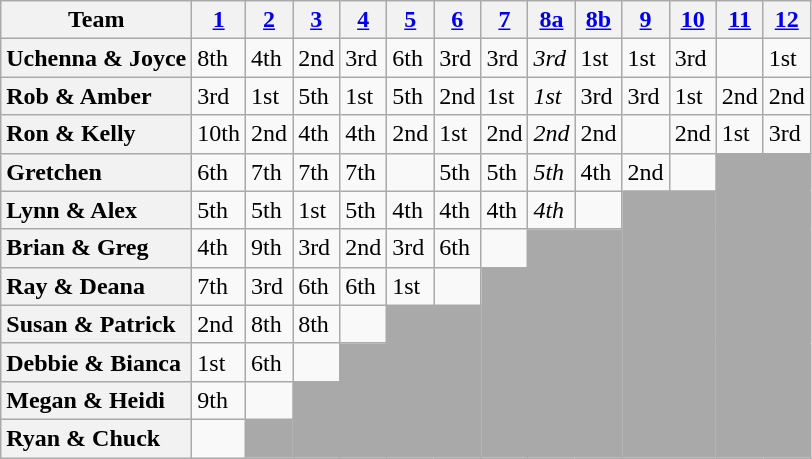<table class="wikitable sortable" style="text-align:left;">
<tr>
<th scope="col" class="unsortable">Team</th>
<th scope="col"><a href='#'>1</a></th>
<th scope="col"><a href='#'>2</a></th>
<th scope="col"><a href='#'>3</a></th>
<th scope="col"><a href='#'>4</a></th>
<th scope="col"><a href='#'>5</a></th>
<th scope="col"><a href='#'>6</a></th>
<th scope="col"><a href='#'>7</a></th>
<th scope="col"><a href='#'>8a</a><span></span></th>
<th scope="col"><a href='#'>8b</a></th>
<th scope="col"><a href='#'>9</a></th>
<th scope="col"><a href='#'>10</a></th>
<th scope="col"><a href='#'>11</a></th>
<th scope="col"><a href='#'>12</a></th>
</tr>
<tr>
<th scope="row" style="text-align:left">Uchenna & Joyce</th>
<td>8th</td>
<td>4th</td>
<td>2nd</td>
<td>3rd</td>
<td>6th</td>
<td>3rd</td>
<td>3rd</td>
<td><em>3rd</em></td>
<td>1st</td>
<td>1st</td>
<td>3rd</td>
<td></td>
<td>1st</td>
</tr>
<tr>
<th scope="row" style="text-align:left">Rob & Amber</th>
<td>3rd</td>
<td>1st</td>
<td>5th</td>
<td>1st</td>
<td>5th</td>
<td>2nd</td>
<td>1st</td>
<td><em>1st</em></td>
<td>3rd</td>
<td>3rd</td>
<td>1st</td>
<td>2nd</td>
<td>2nd</td>
</tr>
<tr>
<th scope="row" style="text-align:left">Ron & Kelly</th>
<td>10th</td>
<td>2nd</td>
<td>4th</td>
<td>4th</td>
<td>2nd</td>
<td>1st</td>
<td>2nd</td>
<td><em>2nd</em></td>
<td>2nd</td>
<td></td>
<td>2nd</td>
<td>1st</td>
<td>3rd</td>
</tr>
<tr>
<th scope="row" style="text-align:left"> Gretchen</th>
<td>6th</td>
<td>7th</td>
<td>7th</td>
<td>7th</td>
<td></td>
<td>5th</td>
<td>5th</td>
<td><em>5th</em></td>
<td>4th</td>
<td>2nd</td>
<td></td>
<td colspan="2" rowspan="8" style="background:darkgrey;"></td>
</tr>
<tr>
<th scope="row" style="text-align:left">Lynn & Alex</th>
<td>5th</td>
<td>5th</td>
<td>1st</td>
<td>5th</td>
<td>4th</td>
<td>4th</td>
<td>4th</td>
<td><em>4th</em></td>
<td></td>
<td colspan="2" rowspan="7" style="background:darkgrey;"></td>
</tr>
<tr>
<th scope="row" style="text-align:left">Brian & Greg</th>
<td>4th</td>
<td>9th</td>
<td>3rd</td>
<td>2nd</td>
<td>3rd</td>
<td>6th</td>
<td></td>
<td colspan="2" rowspan="6" bgcolor=darkgray></td>
</tr>
<tr>
<th scope="row" style="text-align:left">Ray & Deana</th>
<td>7th</td>
<td>3rd</td>
<td>6th</td>
<td>6th</td>
<td>1st</td>
<td></td>
<td rowspan="5" style="background:darkgrey;"></td>
</tr>
<tr>
<th scope="row" style="text-align:left">Susan & Patrick</th>
<td>2nd</td>
<td>8th</td>
<td>8th</td>
<td></td>
<td colspan="2" rowspan="4" style="background:darkgrey;"></td>
</tr>
<tr>
<th scope="row" style="text-align:left">Debbie & Bianca</th>
<td>1st</td>
<td>6th</td>
<td></td>
<td rowspan="3" style="background:darkgrey;"></td>
</tr>
<tr>
<th scope="row" style="text-align:left">Megan & Heidi</th>
<td>9th</td>
<td></td>
<td rowspan="2" style="background:darkgrey;"></td>
</tr>
<tr>
<th scope="row" style="text-align:left">Ryan & Chuck</th>
<td></td>
<td style="background:darkgrey;"></td>
</tr>
</table>
